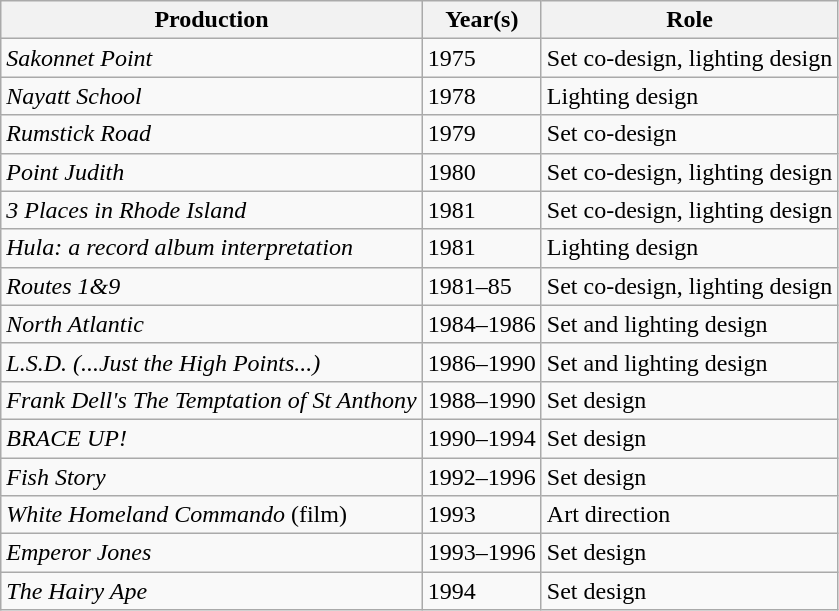<table class="wikitable">
<tr>
<th>Production</th>
<th>Year(s)</th>
<th>Role</th>
</tr>
<tr>
<td><em>Sakonnet Point</em></td>
<td>1975</td>
<td>Set co-design, lighting design</td>
</tr>
<tr>
<td><em>Nayatt School</em></td>
<td>1978</td>
<td>Lighting design</td>
</tr>
<tr>
<td><em>Rumstick Road</em></td>
<td>1979</td>
<td>Set co-design</td>
</tr>
<tr>
<td><em>Point Judith</em></td>
<td>1980</td>
<td>Set co-design, lighting design</td>
</tr>
<tr>
<td><em>3 Places in Rhode Island</em></td>
<td>1981</td>
<td>Set co-design, lighting design</td>
</tr>
<tr>
<td><em>Hula: a record album interpretation</em></td>
<td>1981</td>
<td>Lighting design</td>
</tr>
<tr>
<td><em>Routes 1&9</em></td>
<td>1981–85</td>
<td>Set co-design, lighting design</td>
</tr>
<tr>
<td><em>North Atlantic</em></td>
<td>1984–1986</td>
<td>Set and lighting design</td>
</tr>
<tr>
<td><em>L.S.D. (...Just the High Points...)</em></td>
<td>1986–1990</td>
<td>Set and lighting design</td>
</tr>
<tr>
<td><em>Frank Dell's The Temptation of St Anthony</em></td>
<td>1988–1990</td>
<td>Set design</td>
</tr>
<tr>
<td><em>BRACE UP!</em></td>
<td>1990–1994</td>
<td>Set design</td>
</tr>
<tr>
<td><em>Fish Story</em></td>
<td>1992–1996</td>
<td>Set design</td>
</tr>
<tr>
<td><em>White Homeland Commando</em> (film)</td>
<td>1993</td>
<td>Art direction</td>
</tr>
<tr>
<td><em>Emperor Jones</em></td>
<td>1993–1996</td>
<td>Set design</td>
</tr>
<tr>
<td><em>The Hairy Ape</em></td>
<td>1994</td>
<td>Set design</td>
</tr>
</table>
